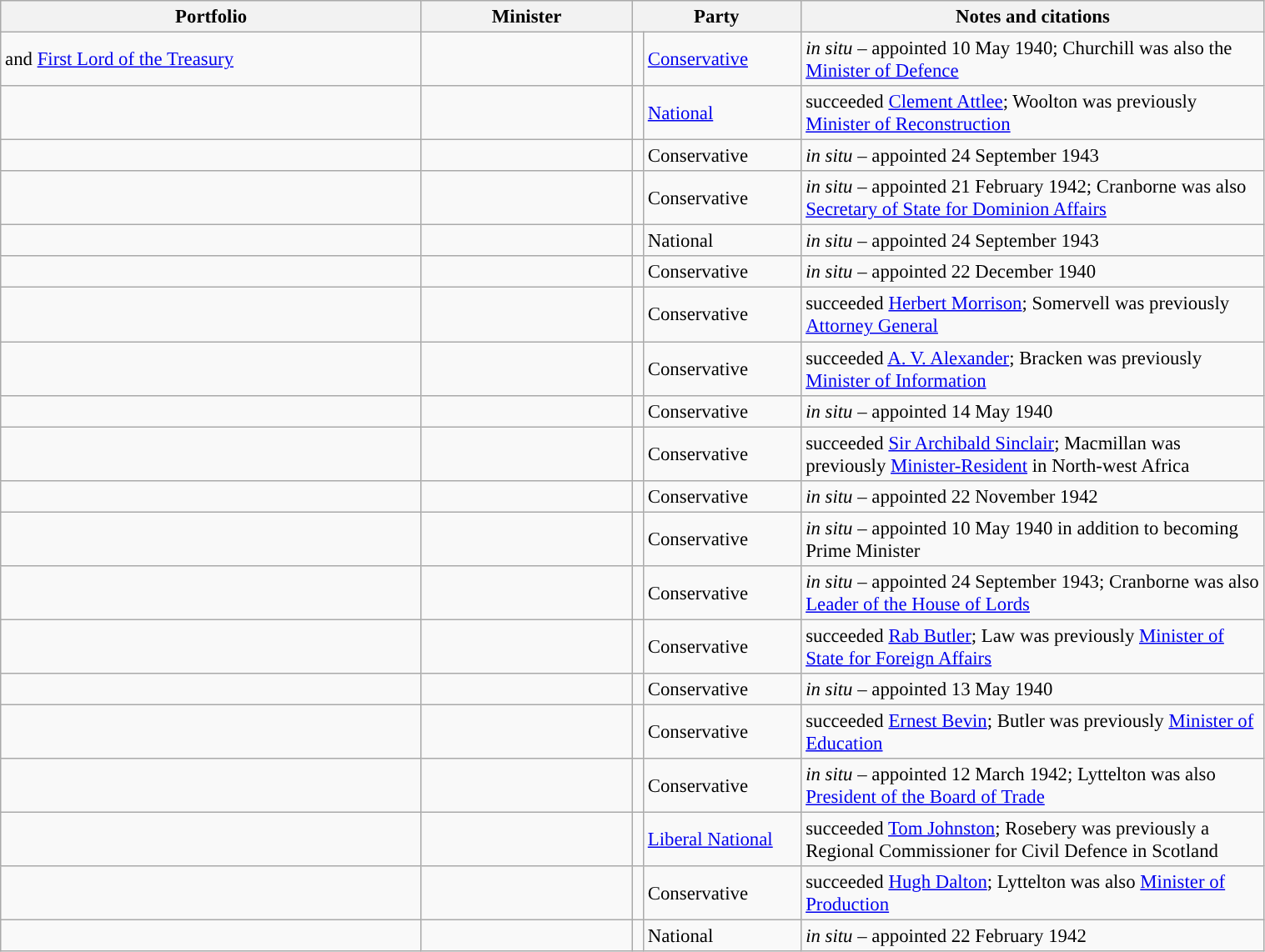<table class="wikitable sortable" style="font-size:95%; width:80%;">
<tr>
<th scope="col" width="25%">Portfolio</th>
<th scope="col" width="12.5%">Minister</th>
<th scope="col" width="10%" colspan=2>Party</th>
<th scope="col" width="27.5%">Notes and citations</th>
</tr>
<tr>
<td> and <a href='#'>First Lord of the Treasury</a></td>
<td></td>
<td style="background: "></td>
<td><a href='#'>Conservative</a></td>
<td><em>in situ</em> – appointed 10 May 1940; Churchill was also the <a href='#'>Minister of Defence</a></td>
</tr>
<tr>
<td></td>
<td></td>
<td style="background: "></td>
<td><a href='#'>National</a></td>
<td>succeeded <a href='#'>Clement Attlee</a>; Woolton was previously <a href='#'>Minister of Reconstruction</a></td>
</tr>
<tr>
<td></td>
<td></td>
<td style="background:"></td>
<td>Conservative</td>
<td><em>in situ</em> – appointed 24 September 1943</td>
</tr>
<tr>
<td></td>
<td></td>
<td style="background:"></td>
<td>Conservative</td>
<td><em>in situ</em> – appointed 21 February 1942; Cranborne was also <a href='#'>Secretary of State for Dominion Affairs</a></td>
</tr>
<tr>
<td></td>
<td></td>
<td style="background-color: "></td>
<td>National</td>
<td><em>in situ</em> – appointed 24 September 1943</td>
</tr>
<tr>
<td></td>
<td></td>
<td style="background:"></td>
<td>Conservative</td>
<td><em>in situ</em> – appointed 22 December 1940</td>
</tr>
<tr>
<td></td>
<td></td>
<td style="background:"></td>
<td>Conservative</td>
<td>succeeded <a href='#'>Herbert Morrison</a>; Somervell was previously <a href='#'>Attorney General</a></td>
</tr>
<tr>
<td></td>
<td></td>
<td style="background:"></td>
<td>Conservative</td>
<td>succeeded <a href='#'>A. V. Alexander</a>; Bracken was previously <a href='#'>Minister of Information</a></td>
</tr>
<tr>
<td></td>
<td></td>
<td style="background:"></td>
<td>Conservative</td>
<td><em>in situ</em> – appointed 14 May 1940</td>
</tr>
<tr>
<td></td>
<td></td>
<td style="background:"></td>
<td>Conservative</td>
<td>succeeded <a href='#'>Sir Archibald Sinclair</a>; Macmillan was previously <a href='#'>Minister-Resident</a> in North-west Africa</td>
</tr>
<tr>
<td></td>
<td></td>
<td style="background:"></td>
<td>Conservative</td>
<td><em>in situ</em> – appointed 22 November 1942</td>
</tr>
<tr>
<td></td>
<td></td>
<td style="background:"></td>
<td>Conservative</td>
<td><em>in situ</em> – appointed 10 May 1940 in addition to becoming Prime Minister</td>
</tr>
<tr>
<td></td>
<td></td>
<td style="background:"></td>
<td>Conservative</td>
<td><em>in situ</em> – appointed 24 September 1943; Cranborne was also <a href='#'>Leader of the House of Lords</a></td>
</tr>
<tr>
<td></td>
<td></td>
<td style="background:"></td>
<td>Conservative</td>
<td>succeeded <a href='#'>Rab Butler</a>; Law was previously <a href='#'>Minister of State for Foreign Affairs</a></td>
</tr>
<tr>
<td></td>
<td></td>
<td style="background:"></td>
<td>Conservative</td>
<td><em>in situ</em> – appointed 13 May 1940</td>
</tr>
<tr>
<td></td>
<td></td>
<td style="background:"></td>
<td>Conservative</td>
<td>succeeded <a href='#'>Ernest Bevin</a>; Butler was previously <a href='#'>Minister of Education</a></td>
</tr>
<tr>
<td></td>
<td></td>
<td style="background:"></td>
<td>Conservative</td>
<td><em>in situ</em> – appointed 12 March 1942; Lyttelton was also <a href='#'>President of the Board of Trade</a></td>
</tr>
<tr>
<td></td>
<td></td>
<td style="background-color: "></td>
<td><a href='#'>Liberal National</a></td>
<td>succeeded <a href='#'>Tom Johnston</a>; Rosebery was previously a Regional Commissioner for Civil Defence in Scotland</td>
</tr>
<tr>
<td></td>
<td></td>
<td style="background:"></td>
<td>Conservative</td>
<td>succeeded <a href='#'>Hugh Dalton</a>; Lyttelton was also <a href='#'>Minister of Production</a></td>
</tr>
<tr>
<td></td>
<td></td>
<td style="background:"></td>
<td>National</td>
<td><em>in situ</em> – appointed 22 February 1942</td>
</tr>
</table>
